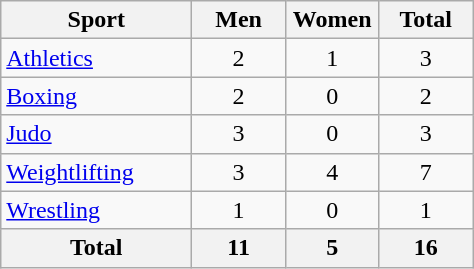<table class="wikitable sortable" style="text-align:center;">
<tr>
<th width=120>Sport</th>
<th width=55>Men</th>
<th width=55>Women</th>
<th width=55>Total</th>
</tr>
<tr>
<td align=left><a href='#'>Athletics</a></td>
<td>2</td>
<td>1</td>
<td>3</td>
</tr>
<tr>
<td align=left><a href='#'>Boxing</a></td>
<td>2</td>
<td>0</td>
<td>2</td>
</tr>
<tr>
<td align=left><a href='#'>Judo</a></td>
<td>3</td>
<td>0</td>
<td>3</td>
</tr>
<tr>
<td align=left><a href='#'>Weightlifting</a></td>
<td>3</td>
<td>4</td>
<td>7</td>
</tr>
<tr>
<td align=left><a href='#'>Wrestling</a></td>
<td>1</td>
<td>0</td>
<td>1</td>
</tr>
<tr>
<th>Total</th>
<th>11</th>
<th>5</th>
<th>16</th>
</tr>
</table>
